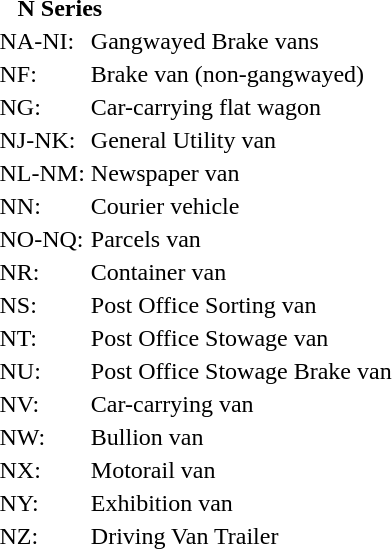<table>
<tr>
<th colspan=2 align=left>   <strong>N Series</strong></th>
</tr>
<tr>
<td>NA-NI:</td>
<td>Gangwayed Brake vans</td>
</tr>
<tr>
<td>NF:</td>
<td>Brake van (non-gangwayed)</td>
</tr>
<tr>
<td>NG:</td>
<td>Car-carrying flat wagon</td>
</tr>
<tr>
<td>NJ-NK:</td>
<td>General Utility van</td>
</tr>
<tr>
<td>NL-NM:</td>
<td>Newspaper van</td>
</tr>
<tr>
<td>NN:</td>
<td>Courier vehicle</td>
</tr>
<tr>
<td>NO-NQ:</td>
<td>Parcels van</td>
</tr>
<tr>
<td>NR:</td>
<td>Container van</td>
</tr>
<tr>
<td>NS:</td>
<td>Post Office Sorting van</td>
</tr>
<tr>
<td>NT:</td>
<td>Post Office Stowage van</td>
</tr>
<tr>
<td>NU:</td>
<td>Post Office Stowage Brake van</td>
</tr>
<tr>
<td>NV:</td>
<td>Car-carrying van</td>
</tr>
<tr>
<td>NW:</td>
<td>Bullion van</td>
</tr>
<tr>
<td>NX:</td>
<td>Motorail van</td>
</tr>
<tr>
<td>NY:</td>
<td>Exhibition van</td>
</tr>
<tr>
<td>NZ:</td>
<td>Driving Van Trailer</td>
</tr>
</table>
